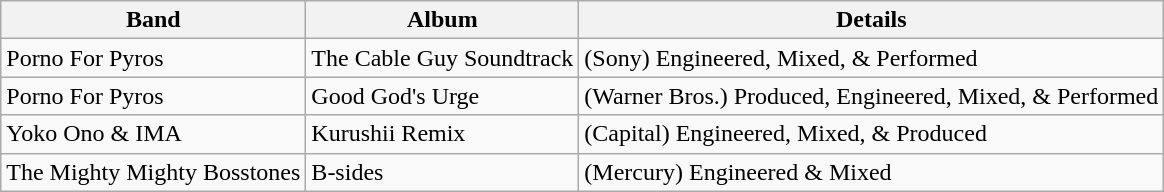<table class="wikitable" border="1">
<tr>
<th>Band</th>
<th>Album</th>
<th>Details</th>
</tr>
<tr>
<td>Porno For Pyros</td>
<td>The Cable Guy Soundtrack</td>
<td>(Sony) Engineered, Mixed, & Performed</td>
</tr>
<tr>
<td>Porno For Pyros</td>
<td>Good God's Urge</td>
<td>(Warner Bros.) Produced, Engineered, Mixed, & Performed</td>
</tr>
<tr>
<td>Yoko Ono & IMA</td>
<td>Kurushii Remix</td>
<td>(Capital) Engineered, Mixed, & Produced</td>
</tr>
<tr>
<td>The Mighty Mighty Bosstones</td>
<td>B-sides</td>
<td>(Mercury) Engineered & Mixed</td>
</tr>
</table>
